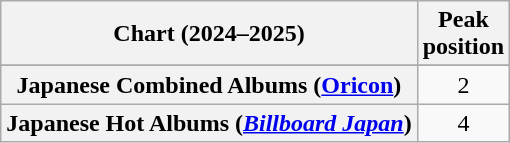<table class="wikitable sortable plainrowheaders" style="text-align:center">
<tr>
<th scope="col">Chart (2024–2025)</th>
<th scope="col">Peak<br>position</th>
</tr>
<tr>
</tr>
<tr>
<th scope="row">Japanese Combined Albums (<a href='#'>Oricon</a>)</th>
<td>2</td>
</tr>
<tr>
<th scope="row">Japanese Hot Albums (<em><a href='#'>Billboard Japan</a></em>)</th>
<td>4</td>
</tr>
</table>
